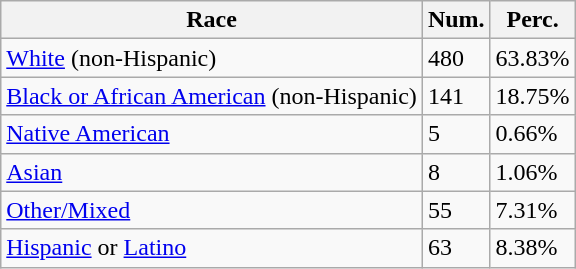<table class="wikitable">
<tr>
<th>Race</th>
<th>Num.</th>
<th>Perc.</th>
</tr>
<tr>
<td><a href='#'>White</a> (non-Hispanic)</td>
<td>480</td>
<td>63.83%</td>
</tr>
<tr>
<td><a href='#'>Black or African American</a> (non-Hispanic)</td>
<td>141</td>
<td>18.75%</td>
</tr>
<tr>
<td><a href='#'>Native American</a></td>
<td>5</td>
<td>0.66%</td>
</tr>
<tr>
<td><a href='#'>Asian</a></td>
<td>8</td>
<td>1.06%</td>
</tr>
<tr>
<td><a href='#'>Other/Mixed</a></td>
<td>55</td>
<td>7.31%</td>
</tr>
<tr>
<td><a href='#'>Hispanic</a> or <a href='#'>Latino</a></td>
<td>63</td>
<td>8.38%</td>
</tr>
</table>
